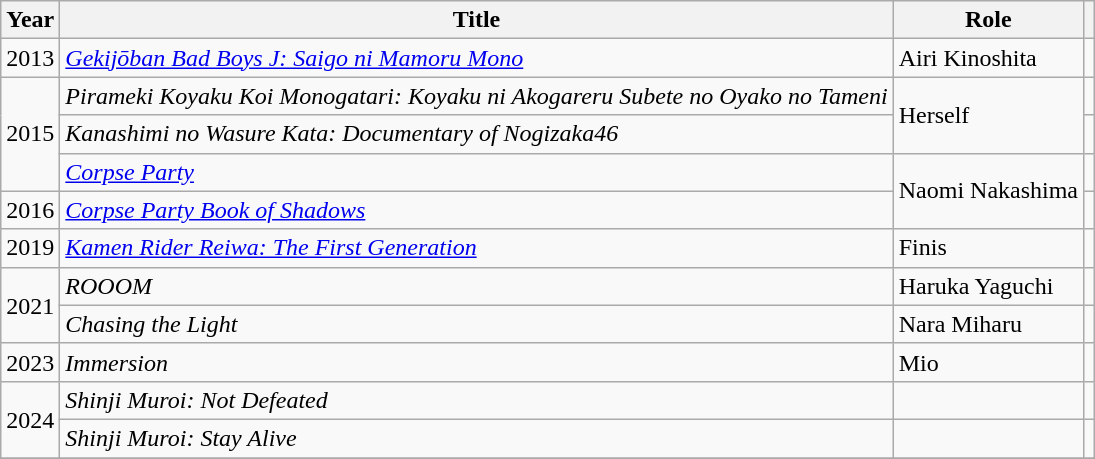<table class="wikitable">
<tr>
<th>Year</th>
<th>Title</th>
<th>Role</th>
<th></th>
</tr>
<tr>
<td>2013</td>
<td><em><a href='#'>Gekijōban Bad Boys J: Saigo ni Mamoru Mono</a></em></td>
<td>Airi Kinoshita</td>
<td></td>
</tr>
<tr>
<td rowspan="3">2015</td>
<td><em>Pirameki Koyaku Koi Monogatari: Koyaku ni Akogareru Subete no Oyako no Tameni</em></td>
<td rowspan="2">Herself</td>
<td></td>
</tr>
<tr>
<td><em>Kanashimi no Wasure Kata: Documentary of Nogizaka46</em></td>
<td></td>
</tr>
<tr>
<td><em><a href='#'>Corpse Party</a></em></td>
<td rowspan="2">Naomi Nakashima</td>
<td></td>
</tr>
<tr>
<td>2016</td>
<td><em><a href='#'>Corpse Party Book of Shadows</a></em></td>
<td></td>
</tr>
<tr>
<td>2019</td>
<td><em><a href='#'>Kamen Rider Reiwa: The First Generation</a></em></td>
<td>Finis</td>
<td></td>
</tr>
<tr>
<td rowspan="2">2021</td>
<td><em>ROOOM</em></td>
<td>Haruka Yaguchi</td>
<td></td>
</tr>
<tr>
<td><em>Chasing the Light</em></td>
<td>Nara Miharu</td>
<td></td>
</tr>
<tr>
<td>2023</td>
<td><em>Immersion</em></td>
<td>Mio</td>
<td></td>
</tr>
<tr>
<td rowspan=2>2024</td>
<td><em>Shinji Muroi: Not Defeated</em></td>
<td></td>
<td></td>
</tr>
<tr>
<td><em>Shinji Muroi: Stay Alive</em></td>
<td></td>
<td></td>
</tr>
<tr>
</tr>
</table>
